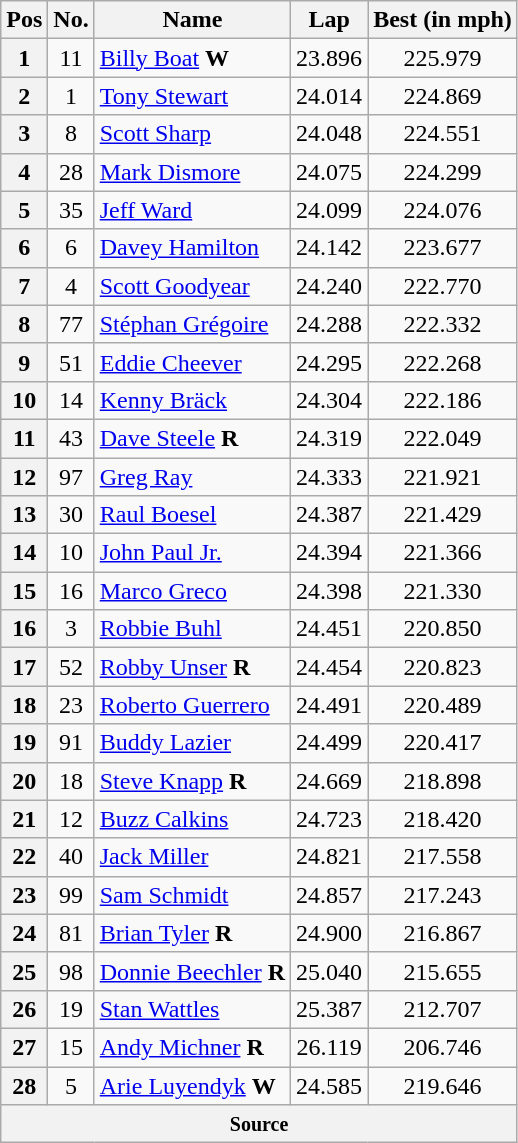<table class="wikitable sortable" " style="fontsize:95%">
<tr>
<th>Pos</th>
<th>No.</th>
<th>Name</th>
<th>Lap</th>
<th>Best (in mph)</th>
</tr>
<tr>
<th scope="row">1</th>
<td align=center>11</td>
<td> <a href='#'>Billy Boat</a> <strong><span>W</span></strong></td>
<td align="center">23.896</td>
<td align="center">225.979</td>
</tr>
<tr>
<th scope="row">2</th>
<td align=center>1</td>
<td> <a href='#'>Tony Stewart</a></td>
<td align="center">24.014</td>
<td align="center">224.869</td>
</tr>
<tr>
<th scope="row">3</th>
<td align=center>8</td>
<td> <a href='#'>Scott Sharp</a></td>
<td align="center">24.048</td>
<td align="center">224.551</td>
</tr>
<tr>
<th scope="row">4</th>
<td align=center>28</td>
<td> <a href='#'>Mark Dismore</a></td>
<td align="center">24.075</td>
<td align="center">224.299</td>
</tr>
<tr>
<th scope="row">5</th>
<td align=center>35</td>
<td> <a href='#'>Jeff Ward</a></td>
<td align="center">24.099</td>
<td align="center">224.076</td>
</tr>
<tr>
<th scope="row">6</th>
<td align=center>6</td>
<td> <a href='#'>Davey Hamilton</a></td>
<td align="center">24.142</td>
<td align="center">223.677</td>
</tr>
<tr>
<th scope="row">7</th>
<td align=center>4</td>
<td> <a href='#'>Scott Goodyear</a></td>
<td align="center">24.240</td>
<td align="center">222.770</td>
</tr>
<tr>
<th scope="row">8</th>
<td align=center>77</td>
<td> <a href='#'>Stéphan Grégoire</a></td>
<td align="center">24.288</td>
<td align="center">222.332</td>
</tr>
<tr>
<th scope="row">9</th>
<td align=center>51</td>
<td> <a href='#'>Eddie Cheever</a></td>
<td align="center">24.295</td>
<td align="center">222.268</td>
</tr>
<tr>
<th scope="row">10</th>
<td align=center>14</td>
<td> <a href='#'>Kenny Bräck</a></td>
<td align="center">24.304</td>
<td align="center">222.186</td>
</tr>
<tr>
<th scope="row">11</th>
<td align=center>43</td>
<td> <a href='#'>Dave Steele</a> <strong><span>R</span></strong></td>
<td align="center">24.319</td>
<td align="center">222.049</td>
</tr>
<tr>
<th scope="row">12</th>
<td align=center>97</td>
<td> <a href='#'>Greg Ray</a></td>
<td align="center">24.333</td>
<td align="center">221.921</td>
</tr>
<tr>
<th scope="row">13</th>
<td align=center>30</td>
<td> <a href='#'>Raul Boesel</a></td>
<td align="center">24.387</td>
<td align="center">221.429</td>
</tr>
<tr>
<th scope="row">14</th>
<td align=center>10</td>
<td> <a href='#'>John Paul Jr.</a></td>
<td align="center">24.394</td>
<td align="center">221.366</td>
</tr>
<tr>
<th scope="row">15</th>
<td align=center>16</td>
<td> <a href='#'>Marco Greco</a></td>
<td align="center">24.398</td>
<td align="center">221.330</td>
</tr>
<tr>
<th scope="row">16</th>
<td align=center>3</td>
<td> <a href='#'>Robbie Buhl</a></td>
<td align="center">24.451</td>
<td align="center">220.850</td>
</tr>
<tr>
<th scope="row">17</th>
<td align=center>52</td>
<td> <a href='#'>Robby Unser</a> <strong><span>R</span></strong></td>
<td align="center">24.454</td>
<td align="center">220.823</td>
</tr>
<tr>
<th scope="row">18</th>
<td align=center>23</td>
<td> <a href='#'>Roberto Guerrero</a></td>
<td align="center">24.491</td>
<td align="center">220.489</td>
</tr>
<tr>
<th scope="row">19</th>
<td align=center>91</td>
<td> <a href='#'>Buddy Lazier</a></td>
<td align="center">24.499</td>
<td align="center">220.417</td>
</tr>
<tr>
<th scope="row">20</th>
<td align=center>18</td>
<td> <a href='#'>Steve Knapp</a> <strong><span>R</span></strong></td>
<td align="center">24.669</td>
<td align="center">218.898</td>
</tr>
<tr>
<th scope="row">21</th>
<td align=center>12</td>
<td> <a href='#'>Buzz Calkins</a></td>
<td align="center">24.723</td>
<td align="center">218.420</td>
</tr>
<tr>
<th scope="row">22</th>
<td align=center>40</td>
<td> <a href='#'>Jack Miller</a></td>
<td align="center">24.821</td>
<td align="center">217.558</td>
</tr>
<tr>
<th scope="row">23</th>
<td align=center>99</td>
<td> <a href='#'>Sam Schmidt</a></td>
<td align="center">24.857</td>
<td align="center">217.243</td>
</tr>
<tr>
<th scope="row">24</th>
<td align=center>81</td>
<td> <a href='#'>Brian Tyler</a> <strong><span>R</span></strong></td>
<td align="center">24.900</td>
<td align="center">216.867</td>
</tr>
<tr>
<th scope="row">25</th>
<td align=center>98</td>
<td> <a href='#'>Donnie Beechler</a> <strong><span>R</span></strong></td>
<td align="center">25.040</td>
<td align="center">215.655</td>
</tr>
<tr>
<th scope="row">26</th>
<td align=center>19</td>
<td> <a href='#'>Stan Wattles</a></td>
<td align="center">25.387</td>
<td align="center">212.707</td>
</tr>
<tr>
<th scope="row">27</th>
<td align=center>15</td>
<td> <a href='#'>Andy Michner</a> <strong><span>R</span></strong></td>
<td align="center">26.119</td>
<td align="center">206.746</td>
</tr>
<tr>
<th scope="row">28</th>
<td align=center>5</td>
<td> <a href='#'>Arie Luyendyk</a> <strong><span>W</span></strong></td>
<td align="center">24.585</td>
<td align="center">219.646</td>
</tr>
<tr>
<th colspan=5 align=center><small>Source</small></th>
</tr>
</table>
